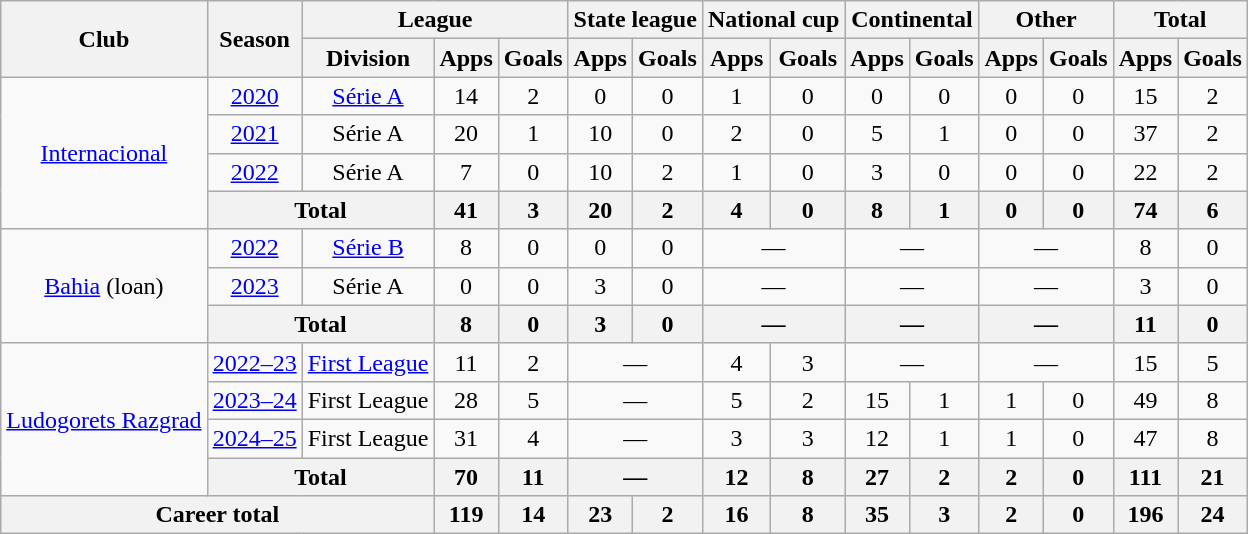<table class="wikitable" style="text-align:center">
<tr>
<th rowspan="2">Club</th>
<th rowspan="2">Season</th>
<th colspan="3">League</th>
<th colspan="2">State league</th>
<th colspan="2">National cup</th>
<th colspan="2">Continental</th>
<th colspan="2">Other</th>
<th colspan="2">Total</th>
</tr>
<tr>
<th>Division</th>
<th>Apps</th>
<th>Goals</th>
<th>Apps</th>
<th>Goals</th>
<th>Apps</th>
<th>Goals</th>
<th>Apps</th>
<th>Goals</th>
<th>Apps</th>
<th>Goals</th>
<th>Apps</th>
<th>Goals</th>
</tr>
<tr>
<td rowspan="4"><a href='#'>Internacional</a></td>
<td><a href='#'>2020</a></td>
<td><a href='#'>Série A</a></td>
<td>14</td>
<td>2</td>
<td>0</td>
<td>0</td>
<td>1</td>
<td>0</td>
<td>0</td>
<td>0</td>
<td>0</td>
<td>0</td>
<td>15</td>
<td>2</td>
</tr>
<tr>
<td><a href='#'>2021</a></td>
<td>Série A</td>
<td>20</td>
<td>1</td>
<td>10</td>
<td>0</td>
<td>2</td>
<td>0</td>
<td>5</td>
<td>1</td>
<td>0</td>
<td>0</td>
<td>37</td>
<td>2</td>
</tr>
<tr>
<td><a href='#'>2022</a></td>
<td>Série A</td>
<td>7</td>
<td>0</td>
<td>10</td>
<td>2</td>
<td>1</td>
<td>0</td>
<td>3</td>
<td>0</td>
<td>0</td>
<td>0</td>
<td>22</td>
<td>2</td>
</tr>
<tr>
<th colspan="2">Total</th>
<th>41</th>
<th>3</th>
<th>20</th>
<th>2</th>
<th>4</th>
<th>0</th>
<th>8</th>
<th>1</th>
<th>0</th>
<th>0</th>
<th>74</th>
<th>6</th>
</tr>
<tr>
<td rowspan="3"><a href='#'>Bahia</a> (loan)</td>
<td><a href='#'>2022</a></td>
<td><a href='#'>Série B</a></td>
<td>8</td>
<td>0</td>
<td>0</td>
<td>0</td>
<td colspan="2">—</td>
<td colspan="2">—</td>
<td colspan="2">—</td>
<td>8</td>
<td>0</td>
</tr>
<tr>
<td><a href='#'>2023</a></td>
<td>Série A</td>
<td>0</td>
<td>0</td>
<td>3</td>
<td>0</td>
<td colspan="2">—</td>
<td colspan="2">—</td>
<td colspan="2">—</td>
<td>3</td>
<td>0</td>
</tr>
<tr>
<th colspan="2">Total</th>
<th>8</th>
<th>0</th>
<th>3</th>
<th>0</th>
<th colspan="2">—</th>
<th colspan="2">—</th>
<th colspan="2">—</th>
<th>11</th>
<th>0</th>
</tr>
<tr>
<td rowspan="4"><a href='#'>Ludogorets Razgrad</a></td>
<td><a href='#'>2022–23</a></td>
<td><a href='#'>First League</a></td>
<td>11</td>
<td>2</td>
<td colspan="2">—</td>
<td>4</td>
<td>3</td>
<td colspan="2">—</td>
<td colspan="2">—</td>
<td>15</td>
<td>5</td>
</tr>
<tr>
<td><a href='#'>2023–24</a></td>
<td>First League</td>
<td>28</td>
<td>5</td>
<td colspan="2">—</td>
<td>5</td>
<td>2</td>
<td>15</td>
<td>1</td>
<td>1</td>
<td>0</td>
<td>49</td>
<td>8</td>
</tr>
<tr>
<td><a href='#'>2024–25</a></td>
<td>First League</td>
<td>31</td>
<td>4</td>
<td colspan="2">—</td>
<td>3</td>
<td>3</td>
<td>12</td>
<td>1</td>
<td>1</td>
<td>0</td>
<td>47</td>
<td>8</td>
</tr>
<tr>
<th colspan="2">Total</th>
<th>70</th>
<th>11</th>
<th colspan="2">—</th>
<th>12</th>
<th>8</th>
<th>27</th>
<th>2</th>
<th>2</th>
<th>0</th>
<th>111</th>
<th>21</th>
</tr>
<tr>
<th colspan="3">Career total</th>
<th>119</th>
<th>14</th>
<th>23</th>
<th>2</th>
<th>16</th>
<th>8</th>
<th>35</th>
<th>3</th>
<th>2</th>
<th>0</th>
<th>196</th>
<th>24</th>
</tr>
</table>
